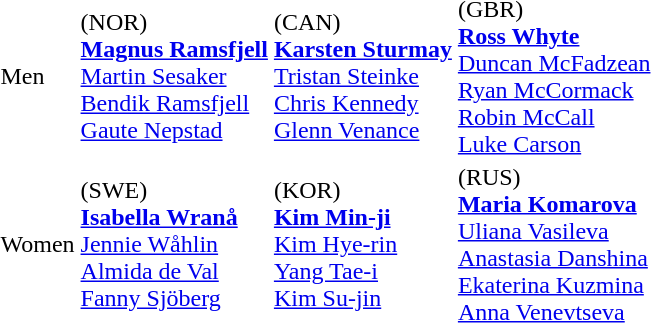<table>
<tr>
<td>Men</td>
<td> (NOR)<br><strong><a href='#'>Magnus Ramsfjell</a></strong><br><a href='#'>Martin Sesaker</a><br><a href='#'>Bendik Ramsfjell</a><br><a href='#'>Gaute Nepstad</a></td>
<td> (CAN)<br><strong><a href='#'>Karsten Sturmay</a></strong><br><a href='#'>Tristan Steinke</a><br><a href='#'>Chris Kennedy</a><br><a href='#'>Glenn Venance</a></td>
<td> (GBR)<br><strong><a href='#'>Ross Whyte</a></strong><br><a href='#'>Duncan McFadzean</a><br><a href='#'>Ryan McCormack</a><br><a href='#'>Robin McCall</a><br><a href='#'>Luke Carson</a></td>
</tr>
<tr>
<td>Women</td>
<td> (SWE)<br><strong><a href='#'>Isabella Wranå</a></strong><br><a href='#'>Jennie Wåhlin</a><br><a href='#'>Almida de Val</a><br><a href='#'>Fanny Sjöberg</a></td>
<td> (KOR)<br><strong><a href='#'>Kim Min-ji</a></strong><br><a href='#'>Kim Hye-rin</a><br><a href='#'>Yang Tae-i</a><br><a href='#'>Kim Su-jin</a></td>
<td> (RUS)<br><strong><a href='#'>Maria Komarova</a></strong><br><a href='#'>Uliana Vasileva</a><br><a href='#'>Anastasia Danshina</a><br><a href='#'>Ekaterina Kuzmina</a><br><a href='#'>Anna Venevtseva</a></td>
</tr>
</table>
